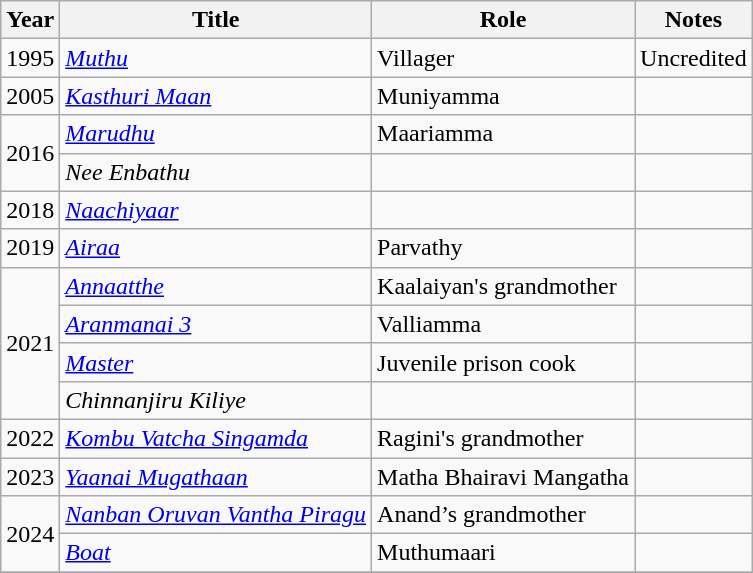<table class="wikitable sortable">
<tr>
<th>Year</th>
<th>Title</th>
<th>Role</th>
<th class="unsortable">Notes</th>
</tr>
<tr>
<td>1995</td>
<td><em><a href='#'>Muthu</a></em></td>
<td>Villager</td>
<td>Uncredited</td>
</tr>
<tr>
<td>2005</td>
<td><em><a href='#'>Kasthuri Maan</a></em></td>
<td>Muniyamma</td>
<td></td>
</tr>
<tr>
<td rowspan=2>2016</td>
<td><em><a href='#'>Marudhu</a></em></td>
<td>Maariamma</td>
<td></td>
</tr>
<tr>
<td><em>Nee Enbathu</em></td>
<td></td>
<td></td>
</tr>
<tr>
<td>2018</td>
<td><em><a href='#'>Naachiyaar</a></em></td>
<td></td>
<td></td>
</tr>
<tr>
<td>2019</td>
<td><em><a href='#'>Airaa</a></em></td>
<td>Parvathy</td>
<td></td>
</tr>
<tr>
<td rowspan=4>2021</td>
<td><em><a href='#'>Annaatthe</a></em></td>
<td>Kaalaiyan's grandmother</td>
<td></td>
</tr>
<tr>
<td><em><a href='#'>Aranmanai 3</a></em></td>
<td>Valliamma</td>
<td></td>
</tr>
<tr>
<td><em><a href='#'>Master</a></em></td>
<td>Juvenile prison cook</td>
<td></td>
</tr>
<tr>
<td><em>Chinnanjiru Kiliye</em></td>
<td></td>
<td></td>
</tr>
<tr>
<td>2022</td>
<td><em><a href='#'>Kombu Vatcha Singamda</a></em></td>
<td>Ragini's grandmother</td>
<td></td>
</tr>
<tr>
<td>2023</td>
<td><em><a href='#'>Yaanai Mugathaan</a></em></td>
<td>Matha Bhairavi Mangatha</td>
<td></td>
</tr>
<tr>
<td rowspan="2">2024</td>
<td><em><a href='#'>Nanban Oruvan Vantha Piragu</a></em></td>
<td>Anand’s grandmother</td>
<td></td>
</tr>
<tr>
<td><em><a href='#'>Boat</a></em></td>
<td>Muthumaari</td>
<td></td>
</tr>
<tr>
</tr>
</table>
